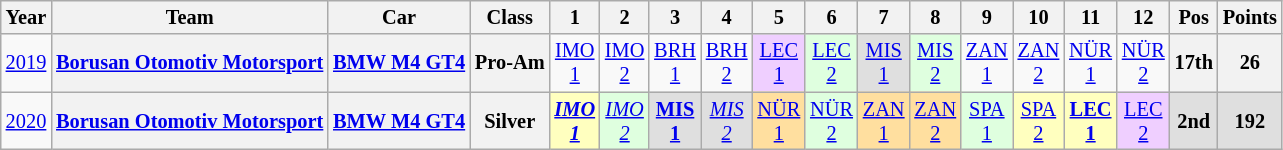<table class="wikitable" style="text-align:center; font-size:85%">
<tr>
<th>Year</th>
<th>Team</th>
<th>Car</th>
<th>Class</th>
<th>1</th>
<th>2</th>
<th>3</th>
<th>4</th>
<th>5</th>
<th>6</th>
<th>7</th>
<th>8</th>
<th>9</th>
<th>10</th>
<th>11</th>
<th>12</th>
<th>Pos</th>
<th>Points</th>
</tr>
<tr>
<td><a href='#'>2019</a></td>
<th><a href='#'>Borusan Otomotiv Motorsport</a></th>
<th><a href='#'>BMW M4 GT4</a></th>
<th>Pro-Am</th>
<td style="background:#;"><a href='#'>IMO<br>1</a></td>
<td style="background:#;"><a href='#'>IMO<br>2</a></td>
<td style="background:#;"><a href='#'>BRH<br>1</a></td>
<td style="background:#;"><a href='#'>BRH<br>2</a></td>
<td style="background:#EFCFFF;"><a href='#'>LEC<br>1</a><br></td>
<td style="background:#DFFFDF;"><a href='#'>LEC<br>2</a><br></td>
<td style="background:#DFDFDF;"><a href='#'>MIS<br>1</a><br></td>
<td style="background:#DFFFDF;"><a href='#'>MIS<br>2</a><br></td>
<td style="background:#;"><a href='#'>ZAN<br>1</a></td>
<td style="background:#;"><a href='#'>ZAN<br>2</a></td>
<td style="background:#;"><a href='#'>NÜR<br>1</a></td>
<td style="background:#;"><a href='#'>NÜR<br>2</a></td>
<th>17th</th>
<th>26</th>
</tr>
<tr>
<td><a href='#'>2020</a></td>
<th><a href='#'>Borusan Otomotiv Motorsport</a></th>
<th><a href='#'>BMW M4 GT4</a></th>
<th>Silver</th>
<td style="background:#FFFFBF;"><strong><em><a href='#'>IMO<br>1</a></em></strong><br></td>
<td style="background:#DFFFDF;"><em><a href='#'>IMO<br>2</a></em><br></td>
<td style="background:#DFDFDF;"><strong><a href='#'>MIS<br>1</a></strong><br></td>
<td style="background:#DFDFDF;"><em><a href='#'>MIS<br>2</a></em><br></td>
<td style="background:#FFDF9F;"><a href='#'>NÜR<br>1</a><br></td>
<td style="background:#DFFFDF;"><a href='#'>NÜR<br>2</a><br></td>
<td style="background:#FFDF9F;"><a href='#'>ZAN<br>1</a><br></td>
<td style="background:#FFDF9F;"><a href='#'>ZAN<br>2</a><br></td>
<td style="background:#DFFFDF;"><a href='#'>SPA<br>1</a><br></td>
<td style="background:#FFFFBF;"><a href='#'>SPA<br>2</a><br></td>
<td style="background:#FFFFBF;"><strong><a href='#'>LEC<br>1</a></strong><br></td>
<td style="background:#EFCFFF;"><a href='#'>LEC<br>2</a><br></td>
<th style="background:#DFDFDF;">2nd</th>
<th style="background:#DFDFDF;">192</th>
</tr>
</table>
